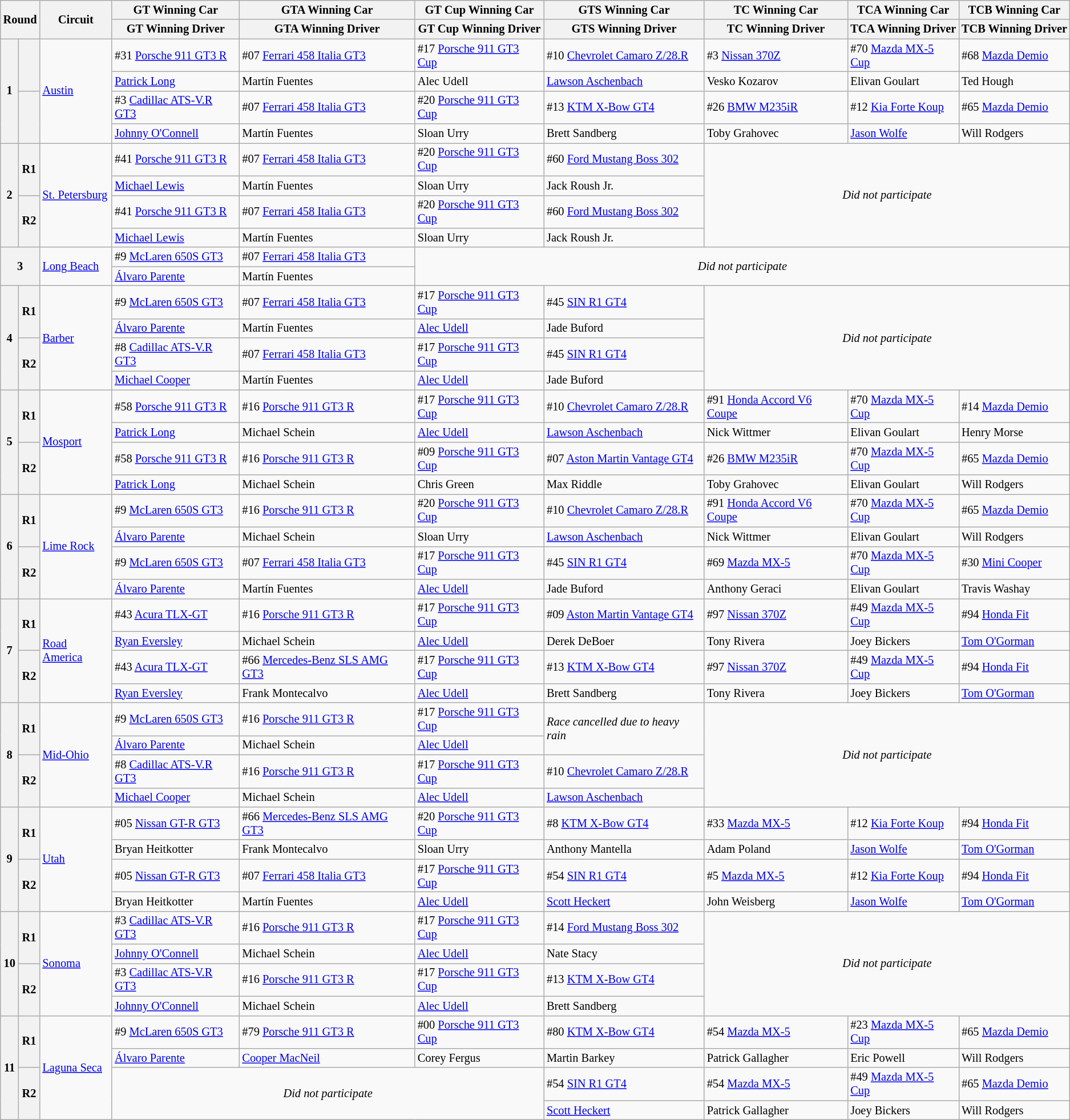<table class="wikitable" style="font-size: 85%;">
<tr>
<th rowspan=2 colspan=2>Round</th>
<th rowspan=2>Circuit</th>
<th>GT Winning Car</th>
<th>GTA Winning Car</th>
<th>GT Cup Winning Car</th>
<th>GTS Winning Car</th>
<th>TC Winning Car</th>
<th>TCA Winning Car</th>
<th>TCB Winning Car</th>
</tr>
<tr>
<th>GT Winning Driver</th>
<th>GTA Winning Driver</th>
<th>GT Cup Winning Driver</th>
<th>GTS Winning Driver</th>
<th>TC Winning Driver</th>
<th>TCA Winning Driver</th>
<th>TCB Winning Driver</th>
</tr>
<tr>
<th rowspan=4>1</th>
<th rowspan=2></th>
<td rowspan=4><a href='#'>Austin</a></td>
<td>#31 <a href='#'>Porsche 911 GT3 R</a></td>
<td>#07 <a href='#'>Ferrari 458 Italia GT3</a></td>
<td>#17 <a href='#'>Porsche 911 GT3 Cup</a></td>
<td>#10 <a href='#'>Chevrolet Camaro Z/28.R</a></td>
<td>#3 <a href='#'>Nissan 370Z</a></td>
<td>#70 <a href='#'>Mazda MX-5 Cup</a></td>
<td>#68 <a href='#'>Mazda Demio</a></td>
</tr>
<tr>
<td> <a href='#'>Patrick Long</a></td>
<td> Martín Fuentes</td>
<td> Alec Udell</td>
<td> <a href='#'>Lawson Aschenbach</a></td>
<td> Vesko Kozarov</td>
<td> Elivan Goulart</td>
<td> Ted Hough</td>
</tr>
<tr>
<th rowspan=2></th>
<td>#3 <a href='#'>Cadillac ATS-V.R GT3</a></td>
<td>#07 <a href='#'>Ferrari 458 Italia GT3</a></td>
<td>#20 <a href='#'>Porsche 911 GT3 Cup</a></td>
<td>#13 <a href='#'>KTM X-Bow GT4</a></td>
<td>#26 <a href='#'>BMW M235iR</a></td>
<td>#12 <a href='#'>Kia Forte Koup</a></td>
<td>#65 <a href='#'>Mazda Demio</a></td>
</tr>
<tr>
<td> <a href='#'>Johnny O'Connell</a></td>
<td> Martín Fuentes</td>
<td> Sloan Urry</td>
<td> Brett Sandberg</td>
<td> Toby Grahovec</td>
<td> <a href='#'>Jason Wolfe</a></td>
<td> Will Rodgers</td>
</tr>
<tr>
<th rowspan=4>2</th>
<th rowspan=2>R1</th>
<td rowspan=4><a href='#'>St. Petersburg</a></td>
<td>#41 <a href='#'>Porsche 911 GT3 R</a></td>
<td>#07 <a href='#'>Ferrari 458 Italia GT3</a></td>
<td>#20 <a href='#'>Porsche 911 GT3 Cup</a></td>
<td>#60 <a href='#'>Ford Mustang Boss 302</a></td>
<td rowspan=4 colspan=3 align=center><em>Did not participate</em></td>
</tr>
<tr>
<td> <a href='#'>Michael Lewis</a></td>
<td> Martín Fuentes</td>
<td> Sloan Urry</td>
<td> Jack Roush Jr.</td>
</tr>
<tr>
<th rowspan=2>R2</th>
<td>#41 <a href='#'>Porsche 911 GT3 R</a></td>
<td>#07 <a href='#'>Ferrari 458 Italia GT3</a></td>
<td>#20 <a href='#'>Porsche 911 GT3 Cup</a></td>
<td>#60 <a href='#'>Ford Mustang Boss 302</a></td>
</tr>
<tr>
<td> <a href='#'>Michael Lewis</a></td>
<td> Martín Fuentes</td>
<td> Sloan Urry</td>
<td> Jack Roush Jr.</td>
</tr>
<tr>
<th rowspan=2 colspan=2>3</th>
<td rowspan=2><a href='#'>Long Beach</a></td>
<td>#9 <a href='#'>McLaren 650S GT3</a></td>
<td>#07 <a href='#'>Ferrari 458 Italia GT3</a></td>
<td rowspan=2 colspan=5 align=center><em>Did not participate</em></td>
</tr>
<tr>
<td> <a href='#'>Álvaro Parente</a></td>
<td> Martín Fuentes</td>
</tr>
<tr>
<th rowspan=4>4</th>
<th rowspan=2>R1</th>
<td rowspan=4><a href='#'>Barber</a></td>
<td>#9 <a href='#'>McLaren 650S GT3</a></td>
<td>#07 <a href='#'>Ferrari 458 Italia GT3</a></td>
<td>#17 <a href='#'>Porsche 911 GT3 Cup</a></td>
<td>#45 <a href='#'>SIN R1 GT4</a></td>
<td rowspan=4 colspan=3 align=center><em>Did not participate</em></td>
</tr>
<tr>
<td> <a href='#'>Álvaro Parente</a></td>
<td> Martín Fuentes</td>
<td> <a href='#'>Alec Udell</a></td>
<td> Jade Buford</td>
</tr>
<tr>
<th rowspan=2>R2</th>
<td>#8 <a href='#'>Cadillac ATS-V.R GT3</a></td>
<td>#07 <a href='#'>Ferrari 458 Italia GT3</a></td>
<td>#17 <a href='#'>Porsche 911 GT3 Cup</a></td>
<td>#45 <a href='#'>SIN R1 GT4</a></td>
</tr>
<tr>
<td> <a href='#'>Michael Cooper</a></td>
<td> Martín Fuentes</td>
<td> <a href='#'>Alec Udell</a></td>
<td> Jade Buford</td>
</tr>
<tr>
<th rowspan=4>5</th>
<th rowspan=2>R1</th>
<td rowspan=4><a href='#'>Mosport</a></td>
<td>#58 <a href='#'>Porsche 911 GT3 R</a></td>
<td>#16 <a href='#'>Porsche 911 GT3 R</a></td>
<td>#17 <a href='#'>Porsche 911 GT3 Cup</a></td>
<td>#10 <a href='#'>Chevrolet Camaro Z/28.R</a></td>
<td>#91 <a href='#'>Honda Accord V6 Coupe</a></td>
<td>#70 <a href='#'>Mazda MX-5 Cup</a></td>
<td>#14 <a href='#'>Mazda Demio</a></td>
</tr>
<tr>
<td> <a href='#'>Patrick Long</a></td>
<td> Michael Schein</td>
<td> <a href='#'>Alec Udell</a></td>
<td> <a href='#'>Lawson Aschenbach</a></td>
<td> Nick Wittmer</td>
<td> Elivan Goulart</td>
<td> Henry Morse</td>
</tr>
<tr>
<th rowspan=2>R2</th>
<td>#58 <a href='#'>Porsche 911 GT3 R</a></td>
<td>#16 <a href='#'>Porsche 911 GT3 R</a></td>
<td>#09 <a href='#'>Porsche 911 GT3 Cup</a></td>
<td>#07 <a href='#'>Aston Martin Vantage GT4</a></td>
<td>#26 <a href='#'>BMW M235iR</a></td>
<td>#70 <a href='#'>Mazda MX-5 Cup</a></td>
<td>#65 <a href='#'>Mazda Demio</a></td>
</tr>
<tr>
<td> <a href='#'>Patrick Long</a></td>
<td> Michael Schein</td>
<td> Chris Green</td>
<td> Max Riddle</td>
<td> Toby Grahovec</td>
<td> Elivan Goulart</td>
<td> Will Rodgers</td>
</tr>
<tr>
<th rowspan=4>6</th>
<th rowspan=2>R1</th>
<td rowspan=4><a href='#'>Lime Rock</a></td>
<td>#9 <a href='#'>McLaren 650S GT3</a></td>
<td>#16 <a href='#'>Porsche 911 GT3 R</a></td>
<td>#20 <a href='#'>Porsche 911 GT3 Cup</a></td>
<td>#10 <a href='#'>Chevrolet Camaro Z/28.R</a></td>
<td>#91 <a href='#'>Honda Accord V6 Coupe</a></td>
<td>#70 <a href='#'>Mazda MX-5 Cup</a></td>
<td>#65 <a href='#'>Mazda Demio</a></td>
</tr>
<tr>
<td> <a href='#'>Álvaro Parente</a></td>
<td> Michael Schein</td>
<td> Sloan Urry</td>
<td> <a href='#'>Lawson Aschenbach</a></td>
<td> Nick Wittmer</td>
<td> Elivan Goulart</td>
<td> Will Rodgers</td>
</tr>
<tr>
<th rowspan=2>R2</th>
<td>#9 <a href='#'>McLaren 650S GT3</a></td>
<td>#07 <a href='#'>Ferrari 458 Italia GT3</a></td>
<td>#17 <a href='#'>Porsche 911 GT3 Cup</a></td>
<td>#45 <a href='#'>SIN R1 GT4</a></td>
<td>#69 <a href='#'>Mazda MX-5</a></td>
<td>#70 <a href='#'>Mazda MX-5 Cup</a></td>
<td>#30 <a href='#'>Mini Cooper</a></td>
</tr>
<tr>
<td> <a href='#'>Álvaro Parente</a></td>
<td> Martín Fuentes</td>
<td> <a href='#'>Alec Udell</a></td>
<td> Jade Buford</td>
<td> Anthony Geraci</td>
<td> Elivan Goulart</td>
<td> Travis Washay</td>
</tr>
<tr>
<th rowspan=4>7</th>
<th rowspan=2>R1</th>
<td rowspan=4><a href='#'>Road America</a></td>
<td>#43 <a href='#'>Acura TLX-GT</a></td>
<td>#16 <a href='#'>Porsche 911 GT3 R</a></td>
<td>#17 <a href='#'>Porsche 911 GT3 Cup</a></td>
<td>#09 <a href='#'>Aston Martin Vantage GT4</a></td>
<td>#97 <a href='#'>Nissan 370Z</a></td>
<td>#49 <a href='#'>Mazda MX-5 Cup</a></td>
<td>#94 <a href='#'>Honda Fit</a></td>
</tr>
<tr>
<td> <a href='#'>Ryan Eversley</a></td>
<td> Michael Schein</td>
<td> <a href='#'>Alec Udell</a></td>
<td> Derek DeBoer</td>
<td> Tony Rivera</td>
<td> Joey Bickers</td>
<td> <a href='#'>Tom O'Gorman</a></td>
</tr>
<tr>
<th rowspan=2>R2</th>
<td>#43 <a href='#'>Acura TLX-GT</a></td>
<td>#66 <a href='#'>Mercedes-Benz SLS AMG GT3</a></td>
<td>#17 <a href='#'>Porsche 911 GT3 Cup</a></td>
<td>#13 <a href='#'>KTM X-Bow GT4</a></td>
<td>#97 <a href='#'>Nissan 370Z</a></td>
<td>#49 <a href='#'>Mazda MX-5 Cup</a></td>
<td>#94 <a href='#'>Honda Fit</a></td>
</tr>
<tr>
<td> <a href='#'>Ryan Eversley</a></td>
<td> Frank Montecalvo</td>
<td> <a href='#'>Alec Udell</a></td>
<td> Brett Sandberg</td>
<td> Tony Rivera</td>
<td> Joey Bickers</td>
<td> <a href='#'>Tom O'Gorman</a></td>
</tr>
<tr>
<th rowspan=4>8</th>
<th rowspan=2>R1</th>
<td rowspan=4><a href='#'>Mid-Ohio</a></td>
<td>#9 <a href='#'>McLaren 650S GT3</a></td>
<td>#16 <a href='#'>Porsche 911 GT3 R</a></td>
<td>#17 <a href='#'>Porsche 911 GT3 Cup</a></td>
<td rowspan=2><em>Race cancelled due to heavy rain</em></td>
<td rowspan=4 colspan=3 align=center><em>Did not participate</em></td>
</tr>
<tr>
<td> <a href='#'>Álvaro Parente</a></td>
<td> Michael Schein</td>
<td> <a href='#'>Alec Udell</a></td>
</tr>
<tr>
<th rowspan=2>R2</th>
<td>#8 <a href='#'>Cadillac ATS-V.R GT3</a></td>
<td>#16 <a href='#'>Porsche 911 GT3 R</a></td>
<td>#17 <a href='#'>Porsche 911 GT3 Cup</a></td>
<td>#10 <a href='#'>Chevrolet Camaro Z/28.R</a></td>
</tr>
<tr>
<td> <a href='#'>Michael Cooper</a></td>
<td> Michael Schein</td>
<td> <a href='#'>Alec Udell</a></td>
<td> <a href='#'>Lawson Aschenbach</a></td>
</tr>
<tr>
<th rowspan=4>9</th>
<th rowspan=2>R1</th>
<td rowspan=4><a href='#'>Utah</a></td>
<td>#05 <a href='#'>Nissan GT-R GT3</a></td>
<td>#66 <a href='#'>Mercedes-Benz SLS AMG GT3</a></td>
<td>#20 <a href='#'>Porsche 911 GT3 Cup</a></td>
<td>#8 <a href='#'>KTM X-Bow GT4</a></td>
<td>#33 <a href='#'>Mazda MX-5</a></td>
<td>#12 <a href='#'>Kia Forte Koup</a></td>
<td>#94 <a href='#'>Honda Fit</a></td>
</tr>
<tr>
<td> Bryan Heitkotter</td>
<td> Frank Montecalvo</td>
<td> Sloan Urry</td>
<td> Anthony Mantella</td>
<td> Adam Poland</td>
<td> <a href='#'>Jason Wolfe</a></td>
<td> <a href='#'>Tom O'Gorman</a></td>
</tr>
<tr>
<th rowspan=2>R2</th>
<td>#05 <a href='#'>Nissan GT-R GT3</a></td>
<td>#07 <a href='#'>Ferrari 458 Italia GT3</a></td>
<td>#17 <a href='#'>Porsche 911 GT3 Cup</a></td>
<td>#54 <a href='#'>SIN R1 GT4</a></td>
<td>#5 <a href='#'>Mazda MX-5</a></td>
<td>#12 <a href='#'>Kia Forte Koup</a></td>
<td>#94 <a href='#'>Honda Fit</a></td>
</tr>
<tr>
<td> Bryan Heitkotter</td>
<td> Martín Fuentes</td>
<td> <a href='#'>Alec Udell</a></td>
<td> <a href='#'>Scott Heckert</a></td>
<td> John Weisberg</td>
<td> <a href='#'>Jason Wolfe</a></td>
<td> <a href='#'>Tom O'Gorman</a></td>
</tr>
<tr>
<th rowspan=4>10</th>
<th rowspan=2>R1</th>
<td rowspan=4><a href='#'>Sonoma</a></td>
<td>#3 <a href='#'>Cadillac ATS-V.R GT3</a></td>
<td>#16 <a href='#'>Porsche 911 GT3 R</a></td>
<td>#17 <a href='#'>Porsche 911 GT3 Cup</a></td>
<td>#14 <a href='#'>Ford Mustang Boss 302</a></td>
<td rowspan=4 colspan=3 align=center><em>Did not participate</em></td>
</tr>
<tr>
<td> <a href='#'>Johnny O'Connell</a></td>
<td> Michael Schein</td>
<td> <a href='#'>Alec Udell</a></td>
<td> Nate Stacy</td>
</tr>
<tr>
<th rowspan=2>R2</th>
<td>#3 <a href='#'>Cadillac ATS-V.R GT3</a></td>
<td>#16 <a href='#'>Porsche 911 GT3 R</a></td>
<td>#17 <a href='#'>Porsche 911 GT3 Cup</a></td>
<td>#13 <a href='#'>KTM X-Bow GT4</a></td>
</tr>
<tr>
<td> <a href='#'>Johnny O'Connell</a></td>
<td> Michael Schein</td>
<td> <a href='#'>Alec Udell</a></td>
<td> Brett Sandberg</td>
</tr>
<tr>
<th rowspan=4>11</th>
<th rowspan=2>R1</th>
<td rowspan=4><a href='#'>Laguna Seca</a></td>
<td>#9 <a href='#'>McLaren 650S GT3</a></td>
<td>#79 <a href='#'>Porsche 911 GT3 R</a></td>
<td>#00 <a href='#'>Porsche 911 GT3 Cup</a></td>
<td>#80 <a href='#'>KTM X-Bow GT4</a></td>
<td>#54 <a href='#'>Mazda MX-5</a></td>
<td>#23 <a href='#'>Mazda MX-5 Cup</a></td>
<td>#65 <a href='#'>Mazda Demio</a></td>
</tr>
<tr>
<td> <a href='#'>Álvaro Parente</a></td>
<td> <a href='#'>Cooper MacNeil</a></td>
<td> Corey Fergus</td>
<td> Martin Barkey</td>
<td> Patrick Gallagher</td>
<td> Eric Powell</td>
<td> Will Rodgers</td>
</tr>
<tr>
<th rowspan=2>R2</th>
<td rowspan=2 colspan=3 align=center><em>Did not participate</em></td>
<td>#54 <a href='#'>SIN R1 GT4</a></td>
<td>#54 <a href='#'>Mazda MX-5</a></td>
<td>#49 <a href='#'>Mazda MX-5 Cup</a></td>
<td>#65 <a href='#'>Mazda Demio</a></td>
</tr>
<tr>
<td> <a href='#'>Scott Heckert</a></td>
<td> Patrick Gallagher</td>
<td> Joey Bickers</td>
<td> Will Rodgers</td>
</tr>
</table>
